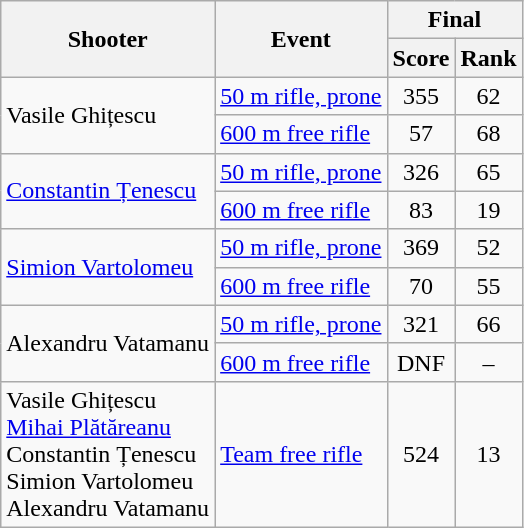<table class="wikitable" style="text-align:center">
<tr>
<th rowspan="2">Shooter</th>
<th rowspan="2">Event</th>
<th colspan="2">Final</th>
</tr>
<tr>
<th>Score</th>
<th>Rank</th>
</tr>
<tr>
<td rowspan=2 align=left>Vasile Ghițescu</td>
<td align=left><a href='#'>50 m rifle, prone</a></td>
<td>355</td>
<td>62</td>
</tr>
<tr>
<td align=left><a href='#'>600 m free rifle</a></td>
<td>57</td>
<td>68</td>
</tr>
<tr>
<td rowspan=2 align=left><a href='#'>Constantin Țenescu</a></td>
<td align=left><a href='#'>50 m rifle, prone</a></td>
<td>326</td>
<td>65</td>
</tr>
<tr>
<td align=left><a href='#'>600 m free rifle</a></td>
<td>83</td>
<td>19</td>
</tr>
<tr>
<td rowspan=2 align=left><a href='#'>Simion Vartolomeu</a></td>
<td align=left><a href='#'>50 m rifle, prone</a></td>
<td>369</td>
<td>52</td>
</tr>
<tr>
<td align=left><a href='#'>600 m free rifle</a></td>
<td>70</td>
<td>55</td>
</tr>
<tr>
<td rowspan=2 align=left>Alexandru Vatamanu</td>
<td align=left><a href='#'>50 m rifle, prone</a></td>
<td>321</td>
<td>66</td>
</tr>
<tr>
<td align=left><a href='#'>600 m free rifle</a></td>
<td>DNF</td>
<td>–</td>
</tr>
<tr>
<td align=left>Vasile Ghițescu <br> <a href='#'>Mihai Plătăreanu</a> <br> Constantin Țenescu <br> Simion Vartolomeu <br> Alexandru Vatamanu</td>
<td align=left><a href='#'>Team free rifle</a></td>
<td>524</td>
<td>13</td>
</tr>
</table>
